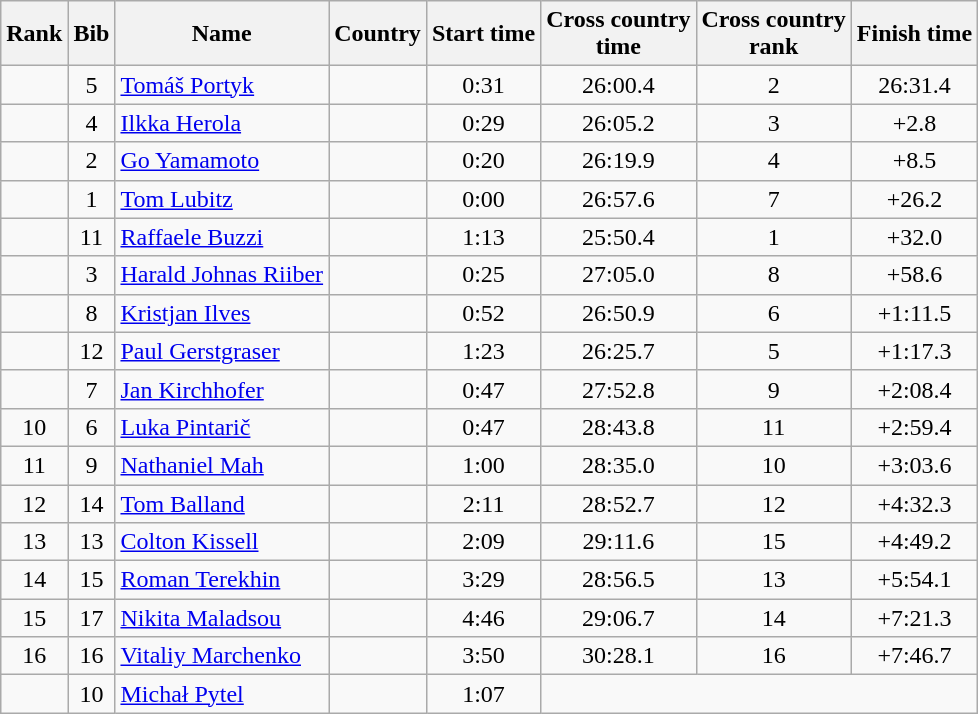<table class="wikitable sortable" style="text-align:center">
<tr>
<th>Rank</th>
<th>Bib</th>
<th>Name</th>
<th>Country</th>
<th>Start time</th>
<th>Cross country<br> time</th>
<th>Cross country <br>rank</th>
<th>Finish time</th>
</tr>
<tr>
<td></td>
<td>5</td>
<td align=left><a href='#'>Tomáš Portyk</a></td>
<td align=left></td>
<td>0:31</td>
<td>26:00.4</td>
<td>2</td>
<td>26:31.4</td>
</tr>
<tr>
<td></td>
<td>4</td>
<td align=left><a href='#'>Ilkka Herola</a></td>
<td align=left></td>
<td>0:29</td>
<td>26:05.2</td>
<td>3</td>
<td>+2.8</td>
</tr>
<tr>
<td></td>
<td>2</td>
<td align=left><a href='#'>Go Yamamoto</a></td>
<td align=left></td>
<td>0:20</td>
<td>26:19.9</td>
<td>4</td>
<td>+8.5</td>
</tr>
<tr>
<td></td>
<td>1</td>
<td align=left><a href='#'>Tom Lubitz</a></td>
<td align=left></td>
<td>0:00</td>
<td>26:57.6</td>
<td>7</td>
<td>+26.2</td>
</tr>
<tr>
<td></td>
<td>11</td>
<td align=left><a href='#'>Raffaele Buzzi</a></td>
<td align=left></td>
<td>1:13</td>
<td>25:50.4</td>
<td>1</td>
<td>+32.0</td>
</tr>
<tr>
<td></td>
<td>3</td>
<td align=left><a href='#'>Harald Johnas Riiber</a></td>
<td align=left></td>
<td>0:25</td>
<td>27:05.0</td>
<td>8</td>
<td>+58.6</td>
</tr>
<tr>
<td></td>
<td>8</td>
<td align=left><a href='#'>Kristjan Ilves</a></td>
<td align=left></td>
<td>0:52</td>
<td>26:50.9</td>
<td>6</td>
<td>+1:11.5</td>
</tr>
<tr>
<td></td>
<td>12</td>
<td align=left><a href='#'>Paul Gerstgraser</a></td>
<td align=left></td>
<td>1:23</td>
<td>26:25.7</td>
<td>5</td>
<td>+1:17.3</td>
</tr>
<tr>
<td></td>
<td>7</td>
<td align=left><a href='#'>Jan Kirchhofer</a></td>
<td align=left></td>
<td>0:47</td>
<td>27:52.8</td>
<td>9</td>
<td>+2:08.4</td>
</tr>
<tr>
<td>10</td>
<td>6</td>
<td align=left><a href='#'>Luka Pintarič</a></td>
<td align=left></td>
<td>0:47</td>
<td>28:43.8</td>
<td>11</td>
<td>+2:59.4</td>
</tr>
<tr>
<td>11</td>
<td>9</td>
<td align=left><a href='#'>Nathaniel Mah</a></td>
<td align=left></td>
<td>1:00</td>
<td>28:35.0</td>
<td>10</td>
<td>+3:03.6</td>
</tr>
<tr>
<td>12</td>
<td>14</td>
<td align=left><a href='#'>Tom Balland</a></td>
<td align=left></td>
<td>2:11</td>
<td>28:52.7</td>
<td>12</td>
<td>+4:32.3</td>
</tr>
<tr>
<td>13</td>
<td>13</td>
<td align=left><a href='#'>Colton Kissell</a></td>
<td align=left></td>
<td>2:09</td>
<td>29:11.6</td>
<td>15</td>
<td>+4:49.2</td>
</tr>
<tr>
<td>14</td>
<td>15</td>
<td align=left><a href='#'>Roman Terekhin</a></td>
<td align=left></td>
<td>3:29</td>
<td>28:56.5</td>
<td>13</td>
<td>+5:54.1</td>
</tr>
<tr>
<td>15</td>
<td>17</td>
<td align=left><a href='#'>Nikita Maladsou</a></td>
<td align=left></td>
<td>4:46</td>
<td>29:06.7</td>
<td>14</td>
<td>+7:21.3</td>
</tr>
<tr>
<td>16</td>
<td>16</td>
<td align=left><a href='#'>Vitaliy Marchenko</a></td>
<td align=left></td>
<td>3:50</td>
<td>30:28.1</td>
<td>16</td>
<td>+7:46.7</td>
</tr>
<tr>
<td></td>
<td>10</td>
<td align=left><a href='#'>Michał Pytel</a></td>
<td align=left></td>
<td>1:07</td>
<td colspan=3></td>
</tr>
</table>
